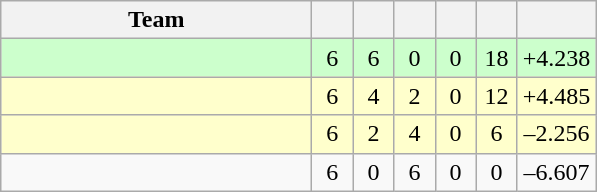<table class="wikitable" style="text-align:center">
<tr>
<th width=200>Team</th>
<th width=20></th>
<th width=20></th>
<th width=20></th>
<th width=20></th>
<th width=20></th>
<th width=45></th>
</tr>
<tr style="background:#cfc">
<td align="left"></td>
<td>6</td>
<td>6</td>
<td>0</td>
<td>0</td>
<td>18</td>
<td>+4.238</td>
</tr>
<tr style="background:#ffc;">
<td align="left"></td>
<td>6</td>
<td>4</td>
<td>2</td>
<td>0</td>
<td>12</td>
<td>+4.485</td>
</tr>
<tr style="background:#ffc;">
<td align="left"></td>
<td>6</td>
<td>2</td>
<td>4</td>
<td>0</td>
<td>6</td>
<td>–2.256</td>
</tr>
<tr>
<td align="left"></td>
<td>6</td>
<td>0</td>
<td>6</td>
<td>0</td>
<td>0</td>
<td>–6.607</td>
</tr>
</table>
